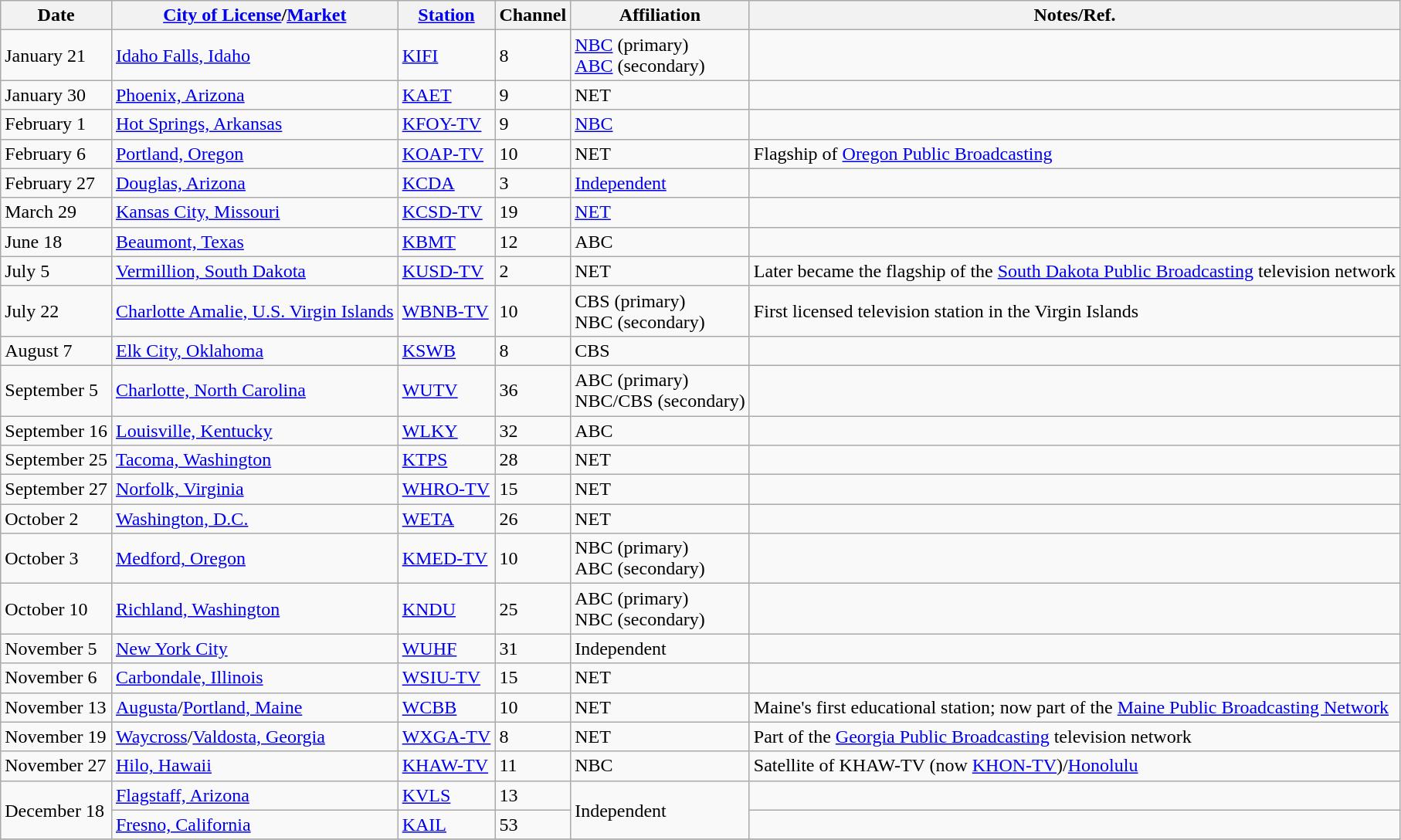<table class="wikitable sortable">
<tr>
<th>Date</th>
<th><a href='#'>City of License</a>/<a href='#'>Market</a></th>
<th><a href='#'>Station</a></th>
<th>Channel</th>
<th>Affiliation</th>
<th>Notes/Ref.</th>
</tr>
<tr>
<td>January 21</td>
<td><a href='#'>Idaho Falls, Idaho</a></td>
<td><a href='#'>KIFI</a></td>
<td>8</td>
<td><a href='#'>NBC</a> (primary) <br> <a href='#'>ABC</a> (secondary)</td>
<td></td>
</tr>
<tr>
<td>January 30</td>
<td><a href='#'>Phoenix, Arizona</a></td>
<td><a href='#'>KAET</a></td>
<td>9</td>
<td>NET</td>
<td></td>
</tr>
<tr>
<td>February 1</td>
<td><a href='#'>Hot Springs, Arkansas</a></td>
<td><a href='#'>KFOY-TV</a></td>
<td>9</td>
<td><a href='#'>NBC</a></td>
<td></td>
</tr>
<tr>
<td>February 6</td>
<td><a href='#'>Portland, Oregon</a></td>
<td><a href='#'>KOAP-TV</a></td>
<td>10</td>
<td>NET</td>
<td>Flagship of <a href='#'>Oregon Public Broadcasting</a></td>
</tr>
<tr>
<td>February 27</td>
<td><a href='#'>Douglas, Arizona</a></td>
<td><a href='#'>KCDA</a></td>
<td>3</td>
<td><a href='#'>Independent</a></td>
<td></td>
</tr>
<tr>
<td>March 29</td>
<td><a href='#'>Kansas City, Missouri</a></td>
<td><a href='#'>KCSD-TV</a></td>
<td>19</td>
<td><a href='#'>NET</a></td>
<td></td>
</tr>
<tr>
<td>June 18</td>
<td><a href='#'>Beaumont, Texas</a></td>
<td><a href='#'>KBMT</a></td>
<td>12</td>
<td>ABC</td>
<td></td>
</tr>
<tr>
<td>July 5</td>
<td><a href='#'>Vermillion, South Dakota</a></td>
<td><a href='#'>KUSD-TV</a></td>
<td>2</td>
<td>NET</td>
<td>Later became the flagship of the <a href='#'>South Dakota Public Broadcasting</a> television network</td>
</tr>
<tr>
<td>July 22</td>
<td><a href='#'>Charlotte Amalie, U.S. Virgin Islands</a></td>
<td><a href='#'>WBNB-TV</a></td>
<td>10</td>
<td>CBS (primary) <br> NBC (secondary)</td>
<td>First licensed television station in the Virgin Islands</td>
</tr>
<tr>
<td>August 7</td>
<td><a href='#'>Elk City, Oklahoma</a></td>
<td><a href='#'>KSWB</a></td>
<td>8</td>
<td>CBS</td>
<td></td>
</tr>
<tr>
<td>September 5</td>
<td><a href='#'>Charlotte, North Carolina</a></td>
<td><a href='#'>WUTV</a></td>
<td>36</td>
<td>ABC (primary) <br> NBC/CBS (secondary)</td>
<td></td>
</tr>
<tr>
<td>September 16</td>
<td><a href='#'>Louisville, Kentucky</a></td>
<td><a href='#'>WLKY</a></td>
<td>32</td>
<td>ABC</td>
<td></td>
</tr>
<tr>
<td>September 25</td>
<td><a href='#'>Tacoma, Washington</a></td>
<td><a href='#'>KTPS</a></td>
<td>28</td>
<td>NET</td>
<td></td>
</tr>
<tr>
<td>September 27</td>
<td><a href='#'>Norfolk, Virginia</a></td>
<td><a href='#'>WHRO-TV</a></td>
<td>15</td>
<td>NET</td>
<td></td>
</tr>
<tr>
<td>October 2</td>
<td><a href='#'>Washington, D.C.</a></td>
<td><a href='#'>WETA</a></td>
<td>26</td>
<td>NET</td>
<td></td>
</tr>
<tr>
<td>October 3</td>
<td><a href='#'>Medford, Oregon</a></td>
<td><a href='#'>KMED-TV</a></td>
<td>10</td>
<td>NBC (primary) <br> ABC (secondary)</td>
<td></td>
</tr>
<tr>
<td>October 10</td>
<td><a href='#'>Richland, Washington</a></td>
<td><a href='#'>KNDU</a></td>
<td>25</td>
<td>ABC (primary) <br> NBC (secondary)</td>
<td></td>
</tr>
<tr>
<td>November 5</td>
<td><a href='#'>New York City</a></td>
<td><a href='#'>WUHF</a></td>
<td>31</td>
<td>Independent</td>
<td></td>
</tr>
<tr>
<td>November 6</td>
<td><a href='#'>Carbondale, Illinois</a></td>
<td><a href='#'>WSIU-TV</a></td>
<td>15</td>
<td>NET</td>
<td></td>
</tr>
<tr>
<td>November 13</td>
<td><a href='#'>Augusta</a>/<a href='#'>Portland, Maine</a></td>
<td><a href='#'>WCBB</a></td>
<td>10</td>
<td>NET</td>
<td>Maine's first educational station; now part of the <a href='#'>Maine Public Broadcasting Network</a></td>
</tr>
<tr>
<td>November 19</td>
<td><a href='#'>Waycross</a>/<a href='#'>Valdosta, Georgia</a></td>
<td><a href='#'>WXGA-TV</a></td>
<td>8</td>
<td>NET</td>
<td>Part of the <a href='#'>Georgia Public Broadcasting</a> television network</td>
</tr>
<tr>
<td>November 27</td>
<td><a href='#'>Hilo, Hawaii</a></td>
<td><a href='#'>KHAW-TV</a></td>
<td>11</td>
<td>NBC</td>
<td>Satellite of KHAW-TV (now <a href='#'>KHON-TV</a>)/<a href='#'>Honolulu</a></td>
</tr>
<tr>
<td rowspan=2>December 18</td>
<td><a href='#'>Flagstaff, Arizona</a></td>
<td><a href='#'>KVLS</a></td>
<td>13</td>
<td rowspan=2>Independent</td>
<td></td>
</tr>
<tr>
<td><a href='#'>Fresno, California</a></td>
<td><a href='#'>KAIL</a></td>
<td>53</td>
<td></td>
</tr>
<tr>
</tr>
</table>
